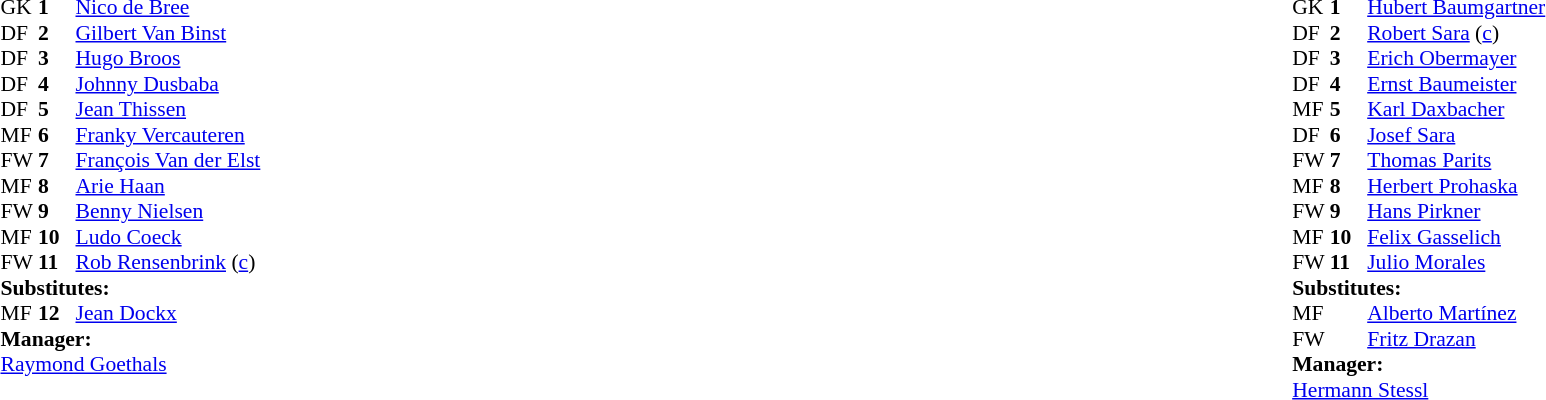<table width=100%>
<tr>
<td valign="top" width="50%"><br><table style="font-size:90%" cellspacing="0" cellpadding="0">
<tr>
<td colspan="4"></td>
</tr>
<tr>
<th width=25></th>
<th width=25></th>
</tr>
<tr>
<td>GK</td>
<td><strong>1</strong></td>
<td> <a href='#'>Nico de Bree</a></td>
</tr>
<tr>
<td>DF</td>
<td><strong>2</strong></td>
<td> <a href='#'>Gilbert Van Binst</a></td>
</tr>
<tr>
<td>DF</td>
<td><strong>3</strong></td>
<td> <a href='#'>Hugo Broos</a></td>
<td></td>
</tr>
<tr>
<td>DF</td>
<td><strong>4</strong></td>
<td> <a href='#'>Johnny Dusbaba</a></td>
</tr>
<tr>
<td>DF</td>
<td><strong>5</strong></td>
<td> <a href='#'>Jean Thissen</a></td>
</tr>
<tr>
<td>MF</td>
<td><strong>6</strong></td>
<td> <a href='#'>Franky Vercauteren</a></td>
<td></td>
<td></td>
</tr>
<tr>
<td>FW</td>
<td><strong>7</strong></td>
<td> <a href='#'>François Van der Elst</a></td>
</tr>
<tr>
<td>MF</td>
<td><strong>8</strong></td>
<td> <a href='#'>Arie Haan</a></td>
</tr>
<tr>
<td>FW</td>
<td><strong>9</strong></td>
<td> <a href='#'>Benny Nielsen</a></td>
</tr>
<tr>
<td>MF</td>
<td><strong>10</strong></td>
<td> <a href='#'>Ludo Coeck</a></td>
</tr>
<tr>
<td>FW</td>
<td><strong>11</strong></td>
<td> <a href='#'>Rob Rensenbrink</a> (<a href='#'>c</a>)</td>
</tr>
<tr>
<td colspan=3><strong>Substitutes:</strong></td>
</tr>
<tr>
<td>MF</td>
<td><strong>12</strong></td>
<td> <a href='#'>Jean Dockx</a></td>
<td></td>
<td></td>
</tr>
<tr>
<td colspan=3><strong>Manager:</strong></td>
</tr>
<tr>
<td colspan=4> <a href='#'>Raymond Goethals</a></td>
</tr>
</table>
</td>
<td valign="top"></td>
<td valign="top" width="50%"><br><table style="font-size:90%" cellspacing="0" cellpadding="0" align="center">
<tr>
<td colspan="4"></td>
</tr>
<tr>
<th width=25></th>
<th width=25></th>
</tr>
<tr>
<td>GK</td>
<td><strong>1</strong></td>
<td> <a href='#'>Hubert Baumgartner</a></td>
</tr>
<tr>
<td>DF</td>
<td><strong>2</strong></td>
<td> <a href='#'>Robert Sara</a> (<a href='#'>c</a>)</td>
</tr>
<tr>
<td>DF</td>
<td><strong>3</strong></td>
<td> <a href='#'>Erich Obermayer</a></td>
</tr>
<tr>
<td>DF</td>
<td><strong>4</strong></td>
<td> <a href='#'>Ernst Baumeister</a></td>
</tr>
<tr>
<td>MF</td>
<td><strong>5</strong></td>
<td> <a href='#'>Karl Daxbacher</a></td>
<td></td>
<td></td>
</tr>
<tr>
<td>DF</td>
<td><strong>6</strong></td>
<td> <a href='#'>Josef Sara</a></td>
<td></td>
</tr>
<tr>
<td>FW</td>
<td><strong>7</strong></td>
<td> <a href='#'>Thomas Parits</a></td>
</tr>
<tr>
<td>MF</td>
<td><strong>8</strong></td>
<td> <a href='#'>Herbert Prohaska</a></td>
</tr>
<tr>
<td>FW</td>
<td><strong>9</strong></td>
<td> <a href='#'>Hans Pirkner</a></td>
</tr>
<tr>
<td>MF</td>
<td><strong>10</strong></td>
<td> <a href='#'>Felix Gasselich</a></td>
</tr>
<tr>
<td>FW</td>
<td><strong>11</strong></td>
<td> <a href='#'>Julio Morales</a></td>
<td></td>
<td></td>
</tr>
<tr>
<td colspan=3><strong>Substitutes:</strong></td>
</tr>
<tr>
<td>MF</td>
<td><strong> </strong></td>
<td> <a href='#'>Alberto Martínez</a></td>
<td></td>
<td></td>
</tr>
<tr>
<td>FW</td>
<td><strong> </strong></td>
<td> <a href='#'>Fritz Drazan</a></td>
<td></td>
<td></td>
</tr>
<tr>
<td colspan=3><strong>Manager:</strong></td>
</tr>
<tr>
<td colspan=4> <a href='#'>Hermann Stessl</a></td>
</tr>
</table>
</td>
</tr>
</table>
